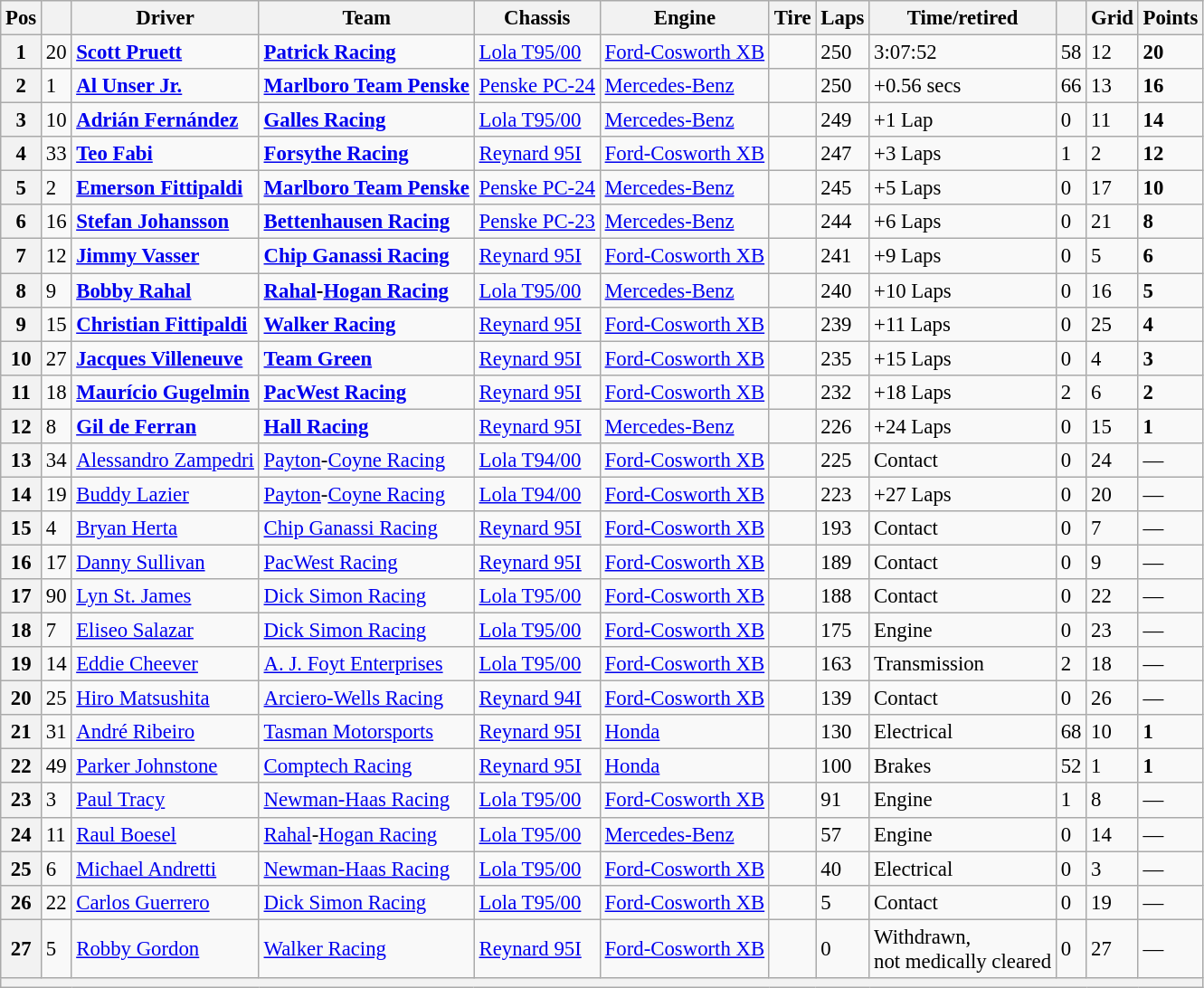<table class="wikitable" style="font-size:95%;">
<tr>
<th>Pos</th>
<th></th>
<th>Driver</th>
<th>Team</th>
<th>Chassis</th>
<th>Engine</th>
<th>Tire</th>
<th>Laps</th>
<th>Time/retired</th>
<th></th>
<th>Grid</th>
<th>Points</th>
</tr>
<tr>
<th>1</th>
<td>20</td>
<td><strong> <a href='#'>Scott Pruett</a></strong></td>
<td><strong><a href='#'>Patrick Racing</a></strong></td>
<td><a href='#'>Lola T95/00</a></td>
<td><a href='#'>Ford-Cosworth XB</a></td>
<td></td>
<td>250</td>
<td>3:07:52</td>
<td>58</td>
<td>12</td>
<td><strong>20</strong></td>
</tr>
<tr>
<th>2</th>
<td>1</td>
<td><strong> <a href='#'>Al Unser Jr.</a> </strong></td>
<td><strong><a href='#'>Marlboro Team Penske</a></strong></td>
<td><a href='#'>Penske PC-24</a></td>
<td><a href='#'>Mercedes-Benz</a></td>
<td></td>
<td>250</td>
<td>+0.56 secs</td>
<td>66</td>
<td>13</td>
<td><strong>16</strong></td>
</tr>
<tr>
<th>3</th>
<td>10</td>
<td><strong> <a href='#'>Adrián Fernández</a></strong></td>
<td><strong><a href='#'>Galles Racing</a></strong></td>
<td><a href='#'>Lola T95/00</a></td>
<td><a href='#'>Mercedes-Benz</a></td>
<td></td>
<td>249</td>
<td>+1 Lap</td>
<td>0</td>
<td>11</td>
<td><strong>14</strong></td>
</tr>
<tr>
<th>4</th>
<td>33</td>
<td><strong> <a href='#'>Teo Fabi</a></strong></td>
<td><strong><a href='#'>Forsythe Racing</a></strong></td>
<td><a href='#'>Reynard 95I</a></td>
<td><a href='#'>Ford-Cosworth XB</a></td>
<td></td>
<td>247</td>
<td>+3 Laps</td>
<td>1</td>
<td>2</td>
<td><strong>12</strong></td>
</tr>
<tr>
<th>5</th>
<td>2</td>
<td><strong> <a href='#'>Emerson Fittipaldi</a> </strong></td>
<td><strong><a href='#'>Marlboro Team Penske</a></strong></td>
<td><a href='#'>Penske PC-24</a></td>
<td><a href='#'>Mercedes-Benz</a></td>
<td></td>
<td>245</td>
<td>+5 Laps</td>
<td>0</td>
<td>17</td>
<td><strong>10</strong></td>
</tr>
<tr>
<th>6</th>
<td>16</td>
<td><strong> <a href='#'>Stefan Johansson</a></strong></td>
<td><strong><a href='#'>Bettenhausen Racing</a></strong></td>
<td><a href='#'>Penske PC-23</a></td>
<td><a href='#'>Mercedes-Benz</a></td>
<td></td>
<td>244</td>
<td>+6 Laps</td>
<td>0</td>
<td>21</td>
<td><strong>8</strong></td>
</tr>
<tr>
<th>7</th>
<td>12</td>
<td><strong> <a href='#'>Jimmy Vasser</a></strong></td>
<td><strong><a href='#'>Chip Ganassi Racing</a></strong></td>
<td><a href='#'>Reynard 95I</a></td>
<td><a href='#'>Ford-Cosworth XB</a></td>
<td></td>
<td>241</td>
<td>+9 Laps</td>
<td>0</td>
<td>5</td>
<td><strong>6</strong></td>
</tr>
<tr>
<th>8</th>
<td>9</td>
<td><strong> <a href='#'>Bobby Rahal</a></strong></td>
<td><strong><a href='#'>Rahal</a>-<a href='#'>Hogan Racing</a></strong></td>
<td><a href='#'>Lola T95/00</a></td>
<td><a href='#'>Mercedes-Benz</a></td>
<td></td>
<td>240</td>
<td>+10 Laps</td>
<td>0</td>
<td>16</td>
<td><strong>5</strong></td>
</tr>
<tr>
<th>9</th>
<td>15</td>
<td><strong> <a href='#'>Christian Fittipaldi</a> </strong></td>
<td><strong><a href='#'>Walker Racing</a></strong></td>
<td><a href='#'>Reynard 95I</a></td>
<td><a href='#'>Ford-Cosworth XB</a></td>
<td></td>
<td>239</td>
<td>+11 Laps</td>
<td>0</td>
<td>25</td>
<td><strong>4</strong></td>
</tr>
<tr>
<th>10</th>
<td>27</td>
<td><strong> <a href='#'>Jacques Villeneuve</a></strong></td>
<td><strong><a href='#'>Team Green</a></strong></td>
<td><a href='#'>Reynard 95I</a></td>
<td><a href='#'>Ford-Cosworth XB</a></td>
<td></td>
<td>235</td>
<td>+15 Laps</td>
<td>0</td>
<td>4</td>
<td><strong>3</strong></td>
</tr>
<tr>
<th>11</th>
<td>18</td>
<td><strong> <a href='#'>Maurício Gugelmin</a></strong></td>
<td><strong><a href='#'>PacWest Racing</a></strong></td>
<td><a href='#'>Reynard 95I</a></td>
<td><a href='#'>Ford-Cosworth XB</a></td>
<td></td>
<td>232</td>
<td>+18 Laps</td>
<td>2</td>
<td>6</td>
<td><strong>2</strong></td>
</tr>
<tr>
<th>12</th>
<td>8</td>
<td><strong> <a href='#'>Gil de Ferran</a> </strong></td>
<td><strong><a href='#'>Hall Racing</a></strong></td>
<td><a href='#'>Reynard 95I</a></td>
<td><a href='#'>Mercedes-Benz</a></td>
<td></td>
<td>226</td>
<td>+24 Laps</td>
<td>0</td>
<td>15</td>
<td><strong>1</strong></td>
</tr>
<tr>
<th>13</th>
<td>34</td>
<td> <a href='#'>Alessandro Zampedri</a></td>
<td><a href='#'>Payton</a>-<a href='#'>Coyne Racing</a></td>
<td><a href='#'>Lola T94/00</a></td>
<td><a href='#'>Ford-Cosworth XB</a></td>
<td></td>
<td>225</td>
<td>Contact</td>
<td>0</td>
<td>24</td>
<td>—</td>
</tr>
<tr>
<th>14</th>
<td>19</td>
<td> <a href='#'>Buddy Lazier</a></td>
<td><a href='#'>Payton</a>-<a href='#'>Coyne Racing</a></td>
<td><a href='#'>Lola T94/00</a></td>
<td><a href='#'>Ford-Cosworth XB</a></td>
<td></td>
<td>223</td>
<td>+27 Laps</td>
<td>0</td>
<td>20</td>
<td>—</td>
</tr>
<tr>
<th>15</th>
<td>4</td>
<td> <a href='#'>Bryan Herta</a></td>
<td><a href='#'>Chip Ganassi Racing</a></td>
<td><a href='#'>Reynard 95I</a></td>
<td><a href='#'>Ford-Cosworth XB</a></td>
<td></td>
<td>193</td>
<td>Contact</td>
<td>0</td>
<td>7</td>
<td>—</td>
</tr>
<tr>
<th>16</th>
<td>17</td>
<td> <a href='#'>Danny Sullivan</a> <strong></strong></td>
<td><a href='#'>PacWest Racing</a></td>
<td><a href='#'>Reynard 95I</a></td>
<td><a href='#'>Ford-Cosworth XB</a></td>
<td></td>
<td>189</td>
<td>Contact</td>
<td>0</td>
<td>9</td>
<td>—</td>
</tr>
<tr>
<th>17</th>
<td>90</td>
<td> <a href='#'>Lyn St. James</a></td>
<td><a href='#'>Dick Simon Racing</a></td>
<td><a href='#'>Lola T95/00</a></td>
<td><a href='#'>Ford-Cosworth XB</a></td>
<td></td>
<td>188</td>
<td>Contact</td>
<td>0</td>
<td>22</td>
<td>—</td>
</tr>
<tr>
<th>18</th>
<td>7</td>
<td> <a href='#'>Eliseo Salazar</a> <strong></strong></td>
<td><a href='#'>Dick Simon Racing</a></td>
<td><a href='#'>Lola T95/00</a></td>
<td><a href='#'>Ford-Cosworth XB</a></td>
<td></td>
<td>175</td>
<td>Engine</td>
<td>0</td>
<td>23</td>
<td>—</td>
</tr>
<tr>
<th>19</th>
<td>14</td>
<td> <a href='#'>Eddie Cheever</a></td>
<td><a href='#'>A. J. Foyt Enterprises</a></td>
<td><a href='#'>Lola T95/00</a></td>
<td><a href='#'>Ford-Cosworth XB</a></td>
<td></td>
<td>163</td>
<td>Transmission</td>
<td>2</td>
<td>18</td>
<td>—</td>
</tr>
<tr>
<th>20</th>
<td>25</td>
<td> <a href='#'>Hiro Matsushita</a></td>
<td><a href='#'>Arciero-Wells Racing</a></td>
<td><a href='#'>Reynard 94I</a></td>
<td><a href='#'>Ford-Cosworth XB</a></td>
<td></td>
<td>139</td>
<td>Contact</td>
<td>0</td>
<td>26</td>
<td>—</td>
</tr>
<tr>
<th>21</th>
<td>31</td>
<td> <a href='#'>André Ribeiro</a> <strong></strong></td>
<td><a href='#'>Tasman Motorsports</a></td>
<td><a href='#'>Reynard 95I</a></td>
<td><a href='#'>Honda</a></td>
<td></td>
<td>130</td>
<td>Electrical</td>
<td>68</td>
<td>10</td>
<td><strong>1</strong></td>
</tr>
<tr>
<th>22</th>
<td>49</td>
<td> <a href='#'>Parker Johnstone</a></td>
<td><a href='#'>Comptech Racing</a></td>
<td><a href='#'>Reynard 95I</a></td>
<td><a href='#'>Honda</a></td>
<td></td>
<td>100</td>
<td>Brakes</td>
<td>52</td>
<td>1</td>
<td><strong>1</strong></td>
</tr>
<tr>
<th>23</th>
<td>3</td>
<td> <a href='#'>Paul Tracy</a></td>
<td><a href='#'>Newman-Haas Racing</a></td>
<td><a href='#'>Lola T95/00</a></td>
<td><a href='#'>Ford-Cosworth XB</a></td>
<td></td>
<td>91</td>
<td>Engine</td>
<td>1</td>
<td>8</td>
<td>—</td>
</tr>
<tr>
<th>24</th>
<td>11</td>
<td> <a href='#'>Raul Boesel</a></td>
<td><a href='#'>Rahal</a>-<a href='#'>Hogan Racing</a></td>
<td><a href='#'>Lola T95/00</a></td>
<td><a href='#'>Mercedes-Benz</a></td>
<td></td>
<td>57</td>
<td>Engine</td>
<td>0</td>
<td>14</td>
<td>—</td>
</tr>
<tr>
<th>25</th>
<td>6</td>
<td> <a href='#'>Michael Andretti</a> <strong></strong></td>
<td><a href='#'>Newman-Haas Racing</a></td>
<td><a href='#'>Lola T95/00</a></td>
<td><a href='#'>Ford-Cosworth XB</a></td>
<td></td>
<td>40</td>
<td>Electrical</td>
<td>0</td>
<td>3</td>
<td>—</td>
</tr>
<tr>
<th>26</th>
<td>22</td>
<td> <a href='#'>Carlos Guerrero</a> <strong></strong></td>
<td><a href='#'>Dick Simon Racing</a></td>
<td><a href='#'>Lola T95/00</a></td>
<td><a href='#'>Ford-Cosworth XB</a></td>
<td></td>
<td>5</td>
<td>Contact</td>
<td>0</td>
<td>19</td>
<td>—</td>
</tr>
<tr>
<th>27</th>
<td>5</td>
<td> <a href='#'>Robby Gordon</a></td>
<td><a href='#'>Walker Racing</a></td>
<td><a href='#'>Reynard 95I</a></td>
<td><a href='#'>Ford-Cosworth XB</a></td>
<td></td>
<td>0</td>
<td>Withdrawn,<br>not medically cleared</td>
<td>0</td>
<td>27</td>
<td>—</td>
</tr>
<tr>
<th colspan="12"></th>
</tr>
</table>
